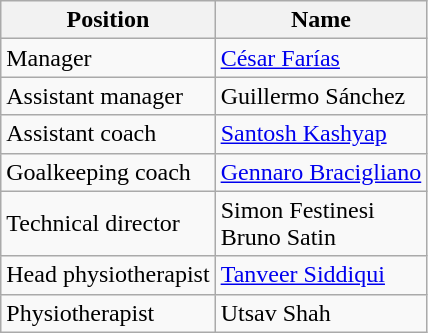<table class="wikitable">
<tr>
<th>Position</th>
<th>Name</th>
</tr>
<tr>
<td>Manager</td>
<td> <a href='#'>César Farías</a></td>
</tr>
<tr>
<td>Assistant manager</td>
<td> Guillermo Sánchez</td>
</tr>
<tr>
<td>Assistant coach</td>
<td> <a href='#'>Santosh Kashyap</a></td>
</tr>
<tr>
<td>Goalkeeping coach</td>
<td> <a href='#'>Gennaro Bracigliano</a></td>
</tr>
<tr>
<td>Technical director</td>
<td> Simon Festinesi <br>  Bruno Satin</td>
</tr>
<tr>
<td>Head physiotherapist</td>
<td> <a href='#'>Tanveer Siddiqui</a></td>
</tr>
<tr>
<td>Physiotherapist</td>
<td> Utsav Shah</td>
</tr>
</table>
